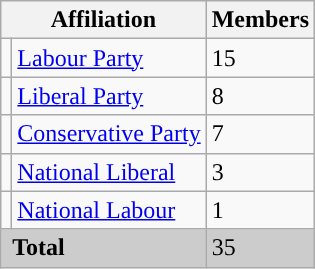<table class="wikitable">
<tr>
<th colspan="2">Affiliation</th>
<th>Members</th>
</tr>
<tr>
<td style="color:inherit;background:"></td>
<td><a href='#'>Labour Party</a></td>
<td>15</td>
</tr>
<tr>
<td style="color:inherit;background:"></td>
<td><a href='#'>Liberal Party</a></td>
<td>8</td>
</tr>
<tr>
<td style="color:inherit;background:"></td>
<td><a href='#'>Conservative Party</a></td>
<td>7</td>
</tr>
<tr>
<td style="color:inherit;background-color: "></td>
<td><a href='#'>National Liberal</a></td>
<td>3</td>
</tr>
<tr>
<td style="color:inherit;background-color: "></td>
<td><a href='#'>National Labour</a></td>
<td>1</td>
</tr>
<tr style="background:#ccc;">
<td colspan="2"> <strong>Total</strong></td>
<td>35</td>
</tr>
</table>
